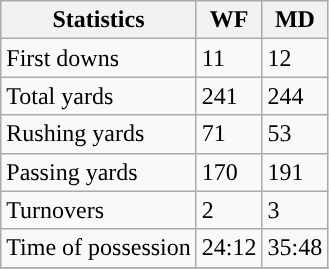<table class="wikitable">
<tr>
<th>Statistics</th>
<th>WF</th>
<th>MD</th>
</tr>
<tr>
<td>First downs</td>
<td>11</td>
<td>12</td>
</tr>
<tr>
<td>Total yards</td>
<td>241</td>
<td>244</td>
</tr>
<tr>
<td>Rushing yards</td>
<td>71</td>
<td>53</td>
</tr>
<tr>
<td>Passing yards</td>
<td>170</td>
<td>191</td>
</tr>
<tr>
<td>Turnovers</td>
<td>2</td>
<td>3</td>
</tr>
<tr>
<td>Time of possession</td>
<td>24:12</td>
<td>35:48</td>
</tr>
<tr>
</tr>
</table>
